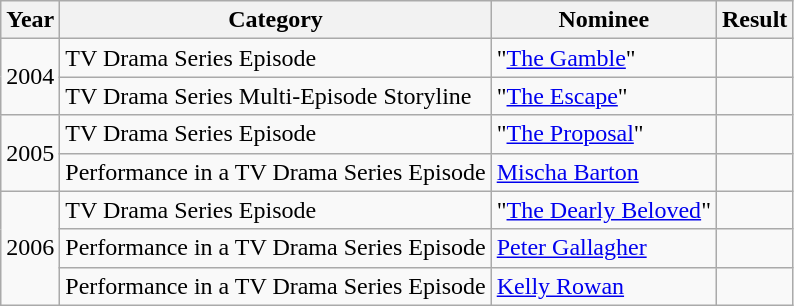<table class="wikitable">
<tr>
<th>Year</th>
<th>Category</th>
<th>Nominee</th>
<th>Result</th>
</tr>
<tr>
<td rowspan=2>2004</td>
<td>TV Drama Series Episode</td>
<td>"<a href='#'>The Gamble</a>"</td>
<td></td>
</tr>
<tr>
<td>TV Drama Series Multi-Episode Storyline</td>
<td>"<a href='#'>The Escape</a>"</td>
<td></td>
</tr>
<tr>
<td rowspan=2>2005</td>
<td>TV Drama Series Episode</td>
<td>"<a href='#'>The Proposal</a>"</td>
<td></td>
</tr>
<tr>
<td>Performance in a TV Drama Series Episode</td>
<td><a href='#'>Mischa Barton</a></td>
<td></td>
</tr>
<tr>
<td rowspan=3>2006</td>
<td>TV Drama Series Episode</td>
<td>"<a href='#'>The Dearly Beloved</a>"</td>
<td></td>
</tr>
<tr>
<td>Performance in a TV Drama Series Episode</td>
<td><a href='#'>Peter Gallagher</a></td>
<td></td>
</tr>
<tr>
<td>Performance in a TV Drama Series Episode</td>
<td><a href='#'>Kelly Rowan</a></td>
<td></td>
</tr>
</table>
